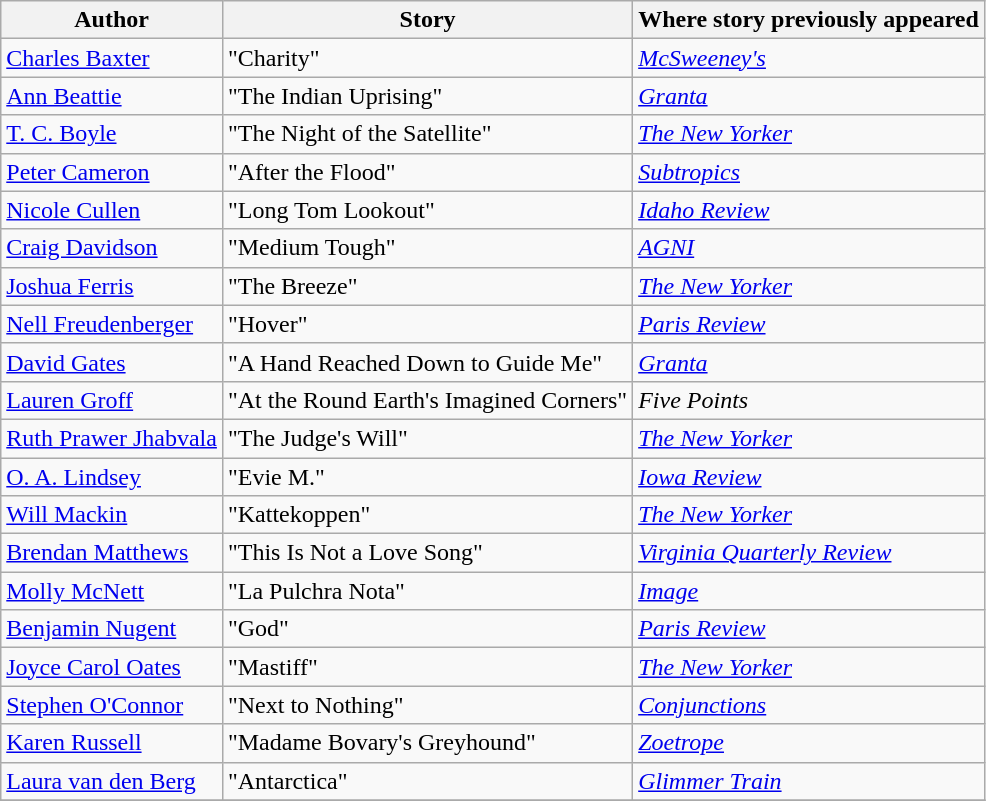<table class="wikitable">
<tr>
<th>Author</th>
<th>Story</th>
<th>Where story previously appeared</th>
</tr>
<tr>
<td><a href='#'>Charles Baxter</a></td>
<td>"Charity"</td>
<td><em><a href='#'>McSweeney's</a></em></td>
</tr>
<tr>
<td><a href='#'>Ann Beattie</a></td>
<td>"The Indian Uprising"</td>
<td><em><a href='#'>Granta</a></em></td>
</tr>
<tr>
<td><a href='#'>T. C. Boyle</a></td>
<td>"The Night of the Satellite"</td>
<td><em><a href='#'>The New Yorker</a></em></td>
</tr>
<tr>
<td><a href='#'>Peter Cameron</a></td>
<td>"After the Flood"</td>
<td><em><a href='#'>Subtropics</a></em></td>
</tr>
<tr>
<td><a href='#'>Nicole Cullen</a></td>
<td>"Long Tom Lookout"</td>
<td><em><a href='#'>Idaho Review</a></em></td>
</tr>
<tr>
<td><a href='#'>Craig Davidson</a></td>
<td>"Medium Tough"</td>
<td><em><a href='#'>AGNI</a></em></td>
</tr>
<tr>
<td><a href='#'>Joshua Ferris</a></td>
<td>"The Breeze"</td>
<td><em><a href='#'>The New Yorker</a></em></td>
</tr>
<tr>
<td><a href='#'>Nell Freudenberger</a></td>
<td>"Hover"</td>
<td><em><a href='#'>Paris Review</a></em></td>
</tr>
<tr>
<td><a href='#'>David Gates</a></td>
<td>"A Hand Reached Down to Guide Me"</td>
<td><em><a href='#'>Granta</a></em></td>
</tr>
<tr>
<td><a href='#'>Lauren Groff</a></td>
<td>"At the Round Earth's Imagined Corners"</td>
<td><em>Five Points</em></td>
</tr>
<tr>
<td><a href='#'>Ruth Prawer Jhabvala</a></td>
<td>"The Judge's Will"</td>
<td><em><a href='#'>The New Yorker</a></em></td>
</tr>
<tr>
<td><a href='#'>O. A. Lindsey</a></td>
<td>"Evie M."</td>
<td><em><a href='#'>Iowa Review</a></em></td>
</tr>
<tr>
<td><a href='#'>Will Mackin</a></td>
<td>"Kattekoppen"</td>
<td><em><a href='#'>The New Yorker</a></em></td>
</tr>
<tr>
<td><a href='#'>Brendan Matthews</a></td>
<td>"This Is Not a Love Song"</td>
<td><em><a href='#'>Virginia Quarterly Review</a></em></td>
</tr>
<tr>
<td><a href='#'>Molly McNett</a></td>
<td>"La Pulchra Nota"</td>
<td><em><a href='#'>Image</a></em></td>
</tr>
<tr>
<td><a href='#'>Benjamin Nugent</a></td>
<td>"God"</td>
<td><em><a href='#'>Paris Review</a></em></td>
</tr>
<tr>
<td><a href='#'>Joyce Carol Oates</a></td>
<td>"Mastiff"</td>
<td><em><a href='#'>The New Yorker</a></em></td>
</tr>
<tr>
<td><a href='#'>Stephen O'Connor</a></td>
<td>"Next to Nothing"</td>
<td><em><a href='#'>Conjunctions</a></em></td>
</tr>
<tr>
<td><a href='#'>Karen Russell</a></td>
<td>"Madame Bovary's Greyhound"</td>
<td><em><a href='#'>Zoetrope</a></em></td>
</tr>
<tr>
<td><a href='#'>Laura van den Berg</a></td>
<td>"Antarctica"</td>
<td><em><a href='#'>Glimmer Train</a></em></td>
</tr>
<tr>
</tr>
</table>
